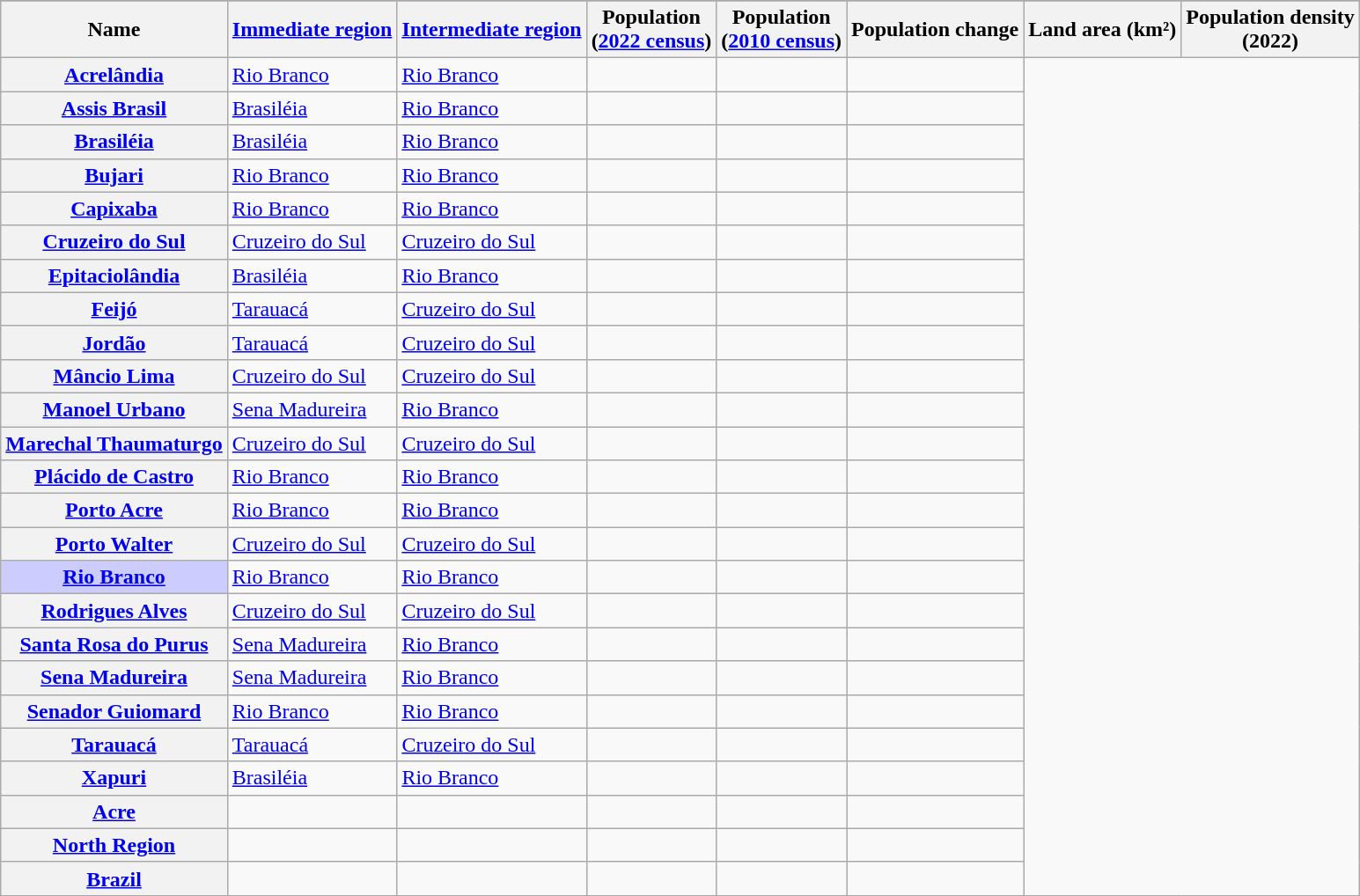<table class="wikitable sortable sticky-header" style="text-align:right;">
<tr>
</tr>
<tr>
<th scope="col">Name</th>
<th scope="col" align="left"><a href='#'>Immediate region</a></th>
<th scope="col" align="left"><a href='#'>Intermediate region</a></th>
<th scope="col">Population<br>(<a href='#'>2022 census</a>)</th>
<th scope="col">Population<br>(<a href='#'>2010 census</a>)</th>
<th scope="col">Population change</th>
<th scope="col" data-sort-type="number">Land area (km²)</th>
<th scope="col" data-sort-type="number">Population density<br>(2022)</th>
</tr>
<tr>
<th scope="row" align="center"><a href='#'>Acrelândia</a></th>
<td align=left><a href='#'>Rio Branco</a></td>
<td align=left><a href='#'>Rio Branco</a></td>
<td></td>
<td></td>
<td></td>
</tr>
<tr>
<th scope="row" align="center"><a href='#'>Assis Brasil</a></th>
<td align=left><a href='#'>Brasiléia</a></td>
<td align=left><a href='#'>Rio Branco</a></td>
<td></td>
<td></td>
<td></td>
</tr>
<tr>
<th scope="row" align="center"><a href='#'>Brasiléia</a></th>
<td align=left><a href='#'>Brasiléia</a></td>
<td align=left><a href='#'>Rio Branco</a></td>
<td></td>
<td></td>
<td></td>
</tr>
<tr>
<th scope="row" align="center"><a href='#'>Bujari</a></th>
<td align=left><a href='#'>Rio Branco</a></td>
<td align=left><a href='#'>Rio Branco</a></td>
<td></td>
<td></td>
<td></td>
</tr>
<tr>
<th scope="row" align="center"><a href='#'>Capixaba</a></th>
<td align=left><a href='#'>Rio Branco</a></td>
<td align=left><a href='#'>Rio Branco</a></td>
<td></td>
<td></td>
<td></td>
</tr>
<tr>
<th scope="row" align="center"><a href='#'>Cruzeiro do Sul</a></th>
<td align=left><a href='#'>Cruzeiro do Sul</a></td>
<td align=left><a href='#'>Cruzeiro do Sul</a></td>
<td></td>
<td></td>
<td></td>
</tr>
<tr>
<th scope="row" align="center"><a href='#'>Epitaciolândia</a></th>
<td align=left><a href='#'>Brasiléia</a></td>
<td align=left><a href='#'>Rio Branco</a></td>
<td></td>
<td></td>
<td></td>
</tr>
<tr>
<th scope="row" align="center"><a href='#'>Feijó</a></th>
<td align=left><a href='#'>Tarauacá</a></td>
<td align=left><a href='#'>Cruzeiro do Sul</a></td>
<td></td>
<td></td>
<td></td>
</tr>
<tr>
<th scope="row" align="center"><a href='#'>Jordão</a></th>
<td align=left><a href='#'>Tarauacá</a></td>
<td align=left><a href='#'>Cruzeiro do Sul</a></td>
<td></td>
<td></td>
<td></td>
</tr>
<tr>
<th scope="row" align="center"><a href='#'>Mâncio Lima</a></th>
<td align=left><a href='#'>Cruzeiro do Sul</a></td>
<td align=left><a href='#'>Cruzeiro do Sul</a></td>
<td></td>
<td></td>
<td></td>
</tr>
<tr>
<th scope="row" align="center"><a href='#'>Manoel Urbano</a></th>
<td align=left><a href='#'>Sena Madureira</a></td>
<td align=left><a href='#'>Rio Branco</a></td>
<td></td>
<td></td>
<td></td>
</tr>
<tr>
<th scope="row" align="center"><a href='#'>Marechal Thaumaturgo</a></th>
<td align=left><a href='#'>Cruzeiro do Sul</a></td>
<td align=left><a href='#'>Cruzeiro do Sul</a></td>
<td></td>
<td></td>
<td></td>
</tr>
<tr>
<th scope="row" align="center"><a href='#'>Plácido de Castro</a></th>
<td align=left><a href='#'>Rio Branco</a></td>
<td align=left><a href='#'>Rio Branco</a></td>
<td></td>
<td></td>
<td></td>
</tr>
<tr>
<th scope="row" align="center"><a href='#'>Porto Acre</a></th>
<td align=left><a href='#'>Rio Branco</a></td>
<td align=left><a href='#'>Rio Branco</a></td>
<td></td>
<td></td>
<td></td>
</tr>
<tr>
<th scope="row" align="center"><a href='#'>Porto Walter</a></th>
<td align=left><a href='#'>Cruzeiro do Sul</a></td>
<td align=left><a href='#'>Cruzeiro do Sul</a></td>
<td></td>
<td></td>
<td></td>
</tr>
<tr>
<th scope="row" align="left" style="background:#CCF;"><a href='#'>Rio Branco</a></th>
<td align=left><a href='#'>Rio Branco</a></td>
<td align=left><a href='#'>Rio Branco</a></td>
<td></td>
<td></td>
<td></td>
</tr>
<tr>
<th scope="row" align="center"><a href='#'>Rodrigues Alves</a></th>
<td align=left><a href='#'>Cruzeiro do Sul</a></td>
<td align=left><a href='#'>Cruzeiro do Sul</a></td>
<td></td>
<td></td>
<td></td>
</tr>
<tr>
<th scope="row" align="center"><a href='#'>Santa Rosa do Purus</a></th>
<td align=left><a href='#'>Sena Madureira</a></td>
<td align=left><a href='#'>Rio Branco</a></td>
<td></td>
<td></td>
<td></td>
</tr>
<tr>
<th scope="row" align="center"><a href='#'>Sena Madureira</a></th>
<td align=left><a href='#'>Sena Madureira</a></td>
<td align=left><a href='#'>Rio Branco</a></td>
<td></td>
<td></td>
<td></td>
</tr>
<tr>
<th scope="row" align="center"><a href='#'>Senador Guiomard</a></th>
<td align=left><a href='#'>Rio Branco</a></td>
<td align=left><a href='#'>Rio Branco</a></td>
<td></td>
<td></td>
<td></td>
</tr>
<tr>
<th scope="row" align="center"><a href='#'>Tarauacá</a></th>
<td align=left><a href='#'>Tarauacá</a></td>
<td align=left><a href='#'>Cruzeiro do Sul</a></td>
<td></td>
<td></td>
<td></td>
</tr>
<tr>
<th scope="row" align="center"><a href='#'>Xapuri</a></th>
<td align=left><a href='#'>Brasiléia</a></td>
<td align=left><a href='#'>Rio Branco</a></td>
<td></td>
<td></td>
<td></td>
</tr>
<tr class="sortbottom" style="text-align:center;" style="background: #f2f2f2;">
<th scope="row" align="center"><strong><a href='#'>Acre</a></strong></th>
<td align=left></td>
<td align=left></td>
<td></td>
<td><strong></strong></td>
<td><strong></strong></td>
</tr>
<tr class="sortbottom" style="text-align:center;" style="background: #f2f2f2;">
<th scope="row" align="center"><strong><a href='#'>North Region</a></strong></th>
<td align=left></td>
<td align=left></td>
<td></td>
<td><strong></strong></td>
<td><strong></strong></td>
</tr>
<tr class="sortbottom" style="text-align:center;" style="background: #f2f2f2;">
<th scope="row" align="center"><strong><a href='#'>Brazil</a></strong></th>
<td align=left></td>
<td align=left></td>
<td></td>
<td><strong></strong></td>
<td><strong></strong></td>
</tr>
</table>
